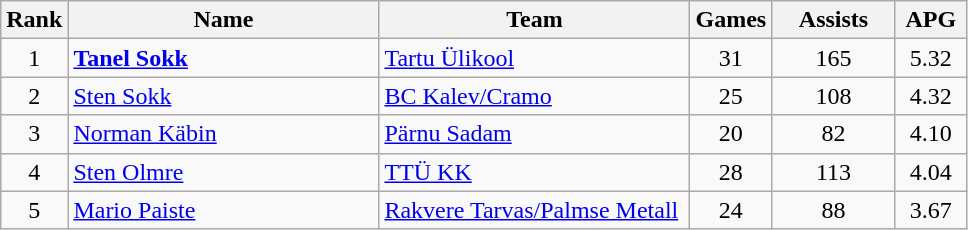<table class="wikitable sortable" style="text-align: center;">
<tr>
<th>Rank</th>
<th width=200>Name</th>
<th width=200>Team</th>
<th>Games</th>
<th width=75>Assists</th>
<th width=40>APG</th>
</tr>
<tr>
<td>1</td>
<td align=left> <strong><a href='#'>Tanel Sokk</a></strong></td>
<td align=left><a href='#'>Tartu Ülikool</a></td>
<td>31</td>
<td>165</td>
<td>5.32</td>
</tr>
<tr>
<td>2</td>
<td align=left> <a href='#'>Sten Sokk</a></td>
<td align=left><a href='#'>BC Kalev/Cramo</a></td>
<td>25</td>
<td>108</td>
<td>4.32</td>
</tr>
<tr>
<td>3</td>
<td align=left> <a href='#'>Norman Käbin</a></td>
<td align=left><a href='#'>Pärnu Sadam</a></td>
<td>20</td>
<td>82</td>
<td>4.10</td>
</tr>
<tr>
<td>4</td>
<td align=left> <a href='#'>Sten Olmre</a></td>
<td align=left><a href='#'>TTÜ KK</a></td>
<td>28</td>
<td>113</td>
<td>4.04</td>
</tr>
<tr>
<td>5</td>
<td align=left> <a href='#'>Mario Paiste</a></td>
<td align=left><a href='#'>Rakvere Tarvas/Palmse Metall</a></td>
<td>24</td>
<td>88</td>
<td>3.67</td>
</tr>
</table>
